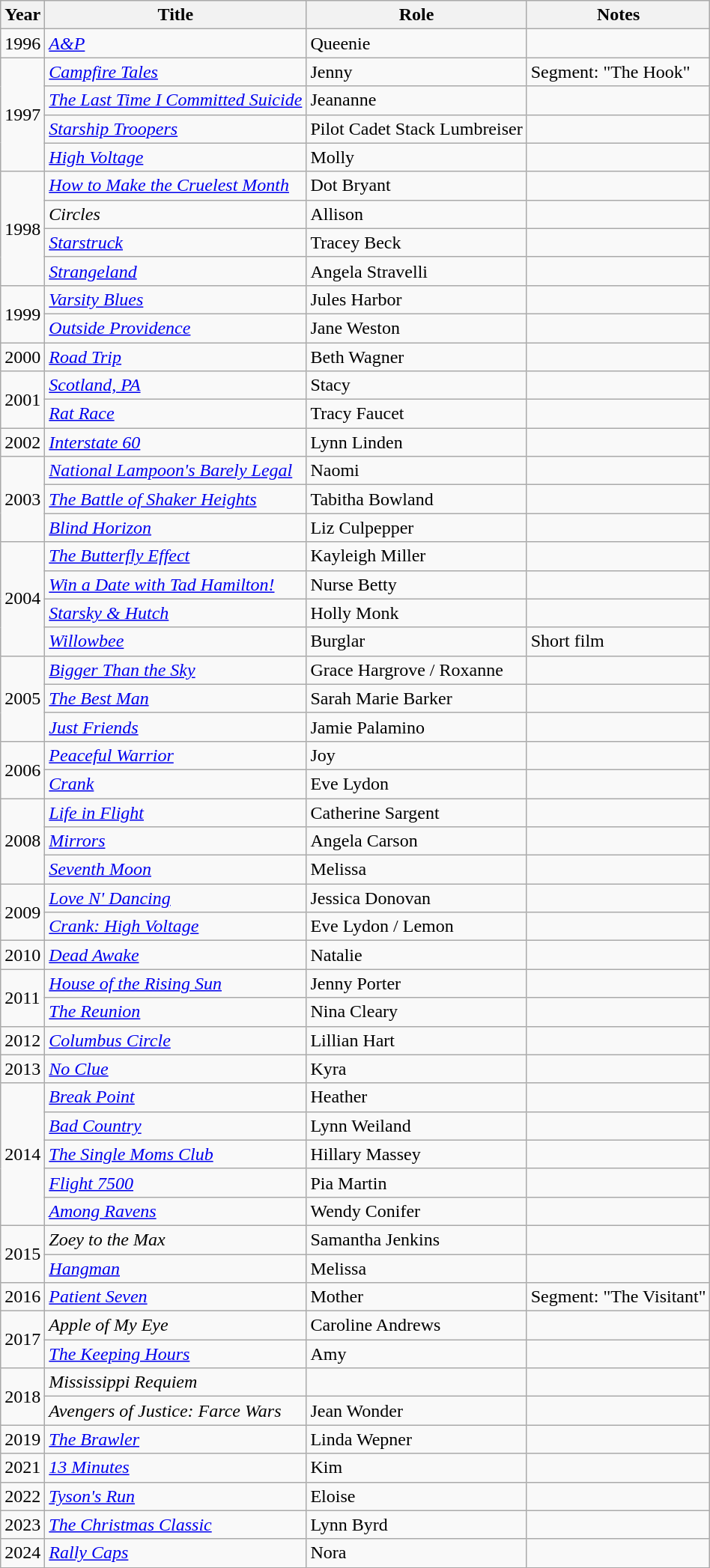<table class="wikitable plainrowheaders sortable" style="margin-right: 0;">
<tr>
<th scope="col">Year</th>
<th scope="col">Title</th>
<th scope="col">Role</th>
<th scope="col" class="unsortable">Notes</th>
</tr>
<tr>
<td>1996</td>
<td><em><a href='#'>A&P</a></em></td>
<td>Queenie</td>
<td></td>
</tr>
<tr>
<td rowspan="4">1997</td>
<td><em><a href='#'>Campfire Tales</a></em></td>
<td>Jenny</td>
<td>Segment: "The Hook"</td>
</tr>
<tr>
<td data-sort-value="Last Time I Committed Suicide, The"><em><a href='#'>The Last Time I Committed Suicide</a></em></td>
<td>Jeananne</td>
<td></td>
</tr>
<tr>
<td><em><a href='#'>Starship Troopers</a></em></td>
<td>Pilot Cadet Stack Lumbreiser</td>
<td></td>
</tr>
<tr>
<td><em><a href='#'>High Voltage</a></em></td>
<td>Molly</td>
<td></td>
</tr>
<tr>
<td rowspan="4">1998</td>
<td><em><a href='#'>How to Make the Cruelest Month</a></em></td>
<td>Dot Bryant</td>
<td></td>
</tr>
<tr>
<td><em>Circles</em></td>
<td>Allison</td>
<td></td>
</tr>
<tr>
<td><em><a href='#'>Starstruck</a></em></td>
<td>Tracey Beck</td>
<td></td>
</tr>
<tr>
<td><em><a href='#'>Strangeland</a></em></td>
<td>Angela Stravelli</td>
<td></td>
</tr>
<tr>
<td rowspan="2">1999</td>
<td><em><a href='#'>Varsity Blues</a></em></td>
<td>Jules Harbor</td>
<td></td>
</tr>
<tr>
<td><em><a href='#'>Outside Providence</a></em></td>
<td>Jane Weston</td>
<td></td>
</tr>
<tr>
<td>2000</td>
<td><em><a href='#'>Road Trip</a></em></td>
<td>Beth Wagner</td>
<td></td>
</tr>
<tr>
<td rowspan="2">2001</td>
<td><em><a href='#'>Scotland, PA</a></em></td>
<td>Stacy</td>
<td></td>
</tr>
<tr>
<td><em><a href='#'>Rat Race</a></em></td>
<td>Tracy Faucet</td>
<td></td>
</tr>
<tr>
<td>2002</td>
<td><em><a href='#'>Interstate 60</a></em></td>
<td>Lynn Linden</td>
<td></td>
</tr>
<tr>
<td rowspan="3">2003</td>
<td><em><a href='#'>National Lampoon's Barely Legal</a></em></td>
<td>Naomi</td>
<td></td>
</tr>
<tr>
<td data-sort-value="Battle of Shaker Heights, The"><em><a href='#'>The Battle of Shaker Heights</a></em></td>
<td>Tabitha Bowland</td>
<td></td>
</tr>
<tr>
<td><em><a href='#'>Blind Horizon</a></em></td>
<td>Liz Culpepper</td>
<td></td>
</tr>
<tr>
<td rowspan="4">2004</td>
<td data-sort-value="Butterfly Effect, The"><em><a href='#'>The Butterfly Effect</a></em></td>
<td>Kayleigh Miller</td>
<td></td>
</tr>
<tr>
<td><em><a href='#'>Win a Date with Tad Hamilton!</a></em></td>
<td>Nurse Betty</td>
<td></td>
</tr>
<tr>
<td><em><a href='#'>Starsky & Hutch</a></em></td>
<td>Holly Monk</td>
<td></td>
</tr>
<tr>
<td><em><a href='#'>Willowbee</a></em></td>
<td>Burglar</td>
<td>Short film</td>
</tr>
<tr>
<td rowspan="3">2005</td>
<td><em><a href='#'>Bigger Than the Sky</a></em></td>
<td>Grace Hargrove / Roxanne</td>
<td></td>
</tr>
<tr>
<td data-sort-value="Best Man, The"><em><a href='#'>The Best Man</a></em></td>
<td>Sarah Marie Barker</td>
<td></td>
</tr>
<tr>
<td><em><a href='#'>Just Friends</a></em></td>
<td>Jamie Palamino</td>
<td></td>
</tr>
<tr>
<td rowspan="2">2006</td>
<td><em><a href='#'>Peaceful Warrior</a></em></td>
<td>Joy</td>
<td></td>
</tr>
<tr>
<td><em><a href='#'>Crank</a></em></td>
<td>Eve Lydon</td>
<td></td>
</tr>
<tr>
<td rowspan="3">2008</td>
<td><em><a href='#'>Life in Flight</a></em></td>
<td>Catherine Sargent</td>
<td></td>
</tr>
<tr>
<td><em><a href='#'>Mirrors</a></em></td>
<td>Angela Carson</td>
<td></td>
</tr>
<tr>
<td><em><a href='#'>Seventh Moon</a></em></td>
<td>Melissa</td>
<td></td>
</tr>
<tr>
<td rowspan="2">2009</td>
<td><em><a href='#'>Love N' Dancing</a></em></td>
<td>Jessica Donovan</td>
<td></td>
</tr>
<tr>
<td><em><a href='#'>Crank: High Voltage</a></em></td>
<td>Eve Lydon / Lemon</td>
<td></td>
</tr>
<tr>
<td>2010</td>
<td><em><a href='#'>Dead Awake</a></em></td>
<td>Natalie</td>
<td></td>
</tr>
<tr>
<td rowspan="2">2011</td>
<td><em><a href='#'>House of the Rising Sun</a></em></td>
<td>Jenny Porter</td>
<td></td>
</tr>
<tr>
<td data-sort-value="Reunion, The"><em><a href='#'>The Reunion</a></em></td>
<td>Nina Cleary</td>
<td></td>
</tr>
<tr>
<td>2012</td>
<td><em><a href='#'>Columbus Circle</a></em></td>
<td>Lillian Hart</td>
<td></td>
</tr>
<tr>
<td>2013</td>
<td><em><a href='#'>No Clue</a></em></td>
<td>Kyra</td>
<td></td>
</tr>
<tr>
<td rowspan="5">2014</td>
<td><em><a href='#'>Break Point</a></em></td>
<td>Heather</td>
<td></td>
</tr>
<tr>
<td><em><a href='#'>Bad Country</a></em></td>
<td>Lynn Weiland</td>
<td></td>
</tr>
<tr>
<td data-sort-value="Single Moms Club, The"><em><a href='#'>The Single Moms Club</a></em></td>
<td>Hillary Massey</td>
<td></td>
</tr>
<tr>
<td><em><a href='#'>Flight 7500</a></em></td>
<td>Pia Martin</td>
<td></td>
</tr>
<tr>
<td><em><a href='#'>Among Ravens</a></em></td>
<td>Wendy Conifer</td>
<td></td>
</tr>
<tr>
<td rowspan="2">2015</td>
<td><em>Zoey to the Max</em></td>
<td>Samantha Jenkins</td>
<td></td>
</tr>
<tr>
<td><em><a href='#'>Hangman</a></em></td>
<td>Melissa</td>
<td></td>
</tr>
<tr>
<td>2016</td>
<td><em><a href='#'>Patient Seven</a></em></td>
<td>Mother</td>
<td>Segment: "The Visitant"</td>
</tr>
<tr>
<td rowspan="2">2017</td>
<td><em>Apple of My Eye</em></td>
<td>Caroline Andrews</td>
<td></td>
</tr>
<tr>
<td data-sort-value="Keeping Hours, The"><em><a href='#'>The Keeping Hours</a></em></td>
<td>Amy</td>
<td></td>
</tr>
<tr>
<td rowspan="2">2018</td>
<td><em>Mississippi Requiem</em></td>
<td></td>
<td></td>
</tr>
<tr>
<td><em>Avengers of Justice: Farce Wars</em></td>
<td>Jean Wonder</td>
<td></td>
</tr>
<tr>
<td>2019</td>
<td data-sort-value="Brawler, The"><em><a href='#'>The Brawler</a></em></td>
<td>Linda Wepner</td>
<td></td>
</tr>
<tr>
<td>2021</td>
<td><em><a href='#'>13 Minutes</a></em></td>
<td>Kim</td>
<td></td>
</tr>
<tr>
<td>2022</td>
<td><em><a href='#'>Tyson's Run</a></em></td>
<td>Eloise</td>
<td></td>
</tr>
<tr>
<td>2023</td>
<td><em><a href='#'>The Christmas Classic</a></em></td>
<td>Lynn Byrd</td>
<td></td>
</tr>
<tr>
<td>2024</td>
<td><em><a href='#'>Rally Caps</a></em></td>
<td>Nora</td>
<td></td>
</tr>
</table>
